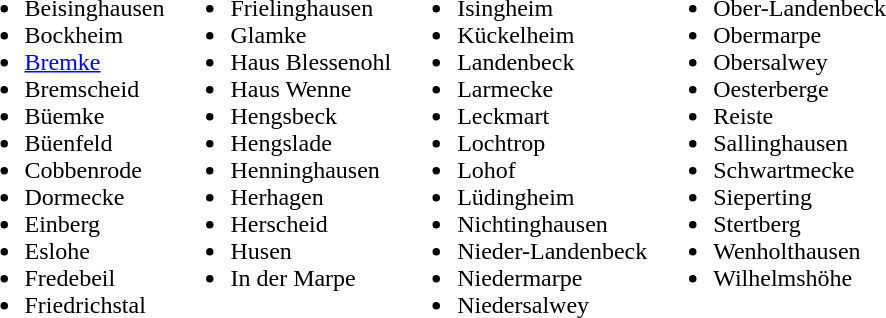<table>
<tr>
<td valign="top"><br><ul><li>Beisinghausen</li><li>Bockheim</li><li><a href='#'>Bremke</a></li><li>Bremscheid</li><li>Büemke</li><li>Büenfeld</li><li>Cobbenrode</li><li>Dormecke</li><li>Einberg</li><li>Eslohe</li><li>Fredebeil</li><li>Friedrichstal</li></ul></td>
<td valign="top"><br><ul><li>Frielinghausen</li><li>Glamke</li><li>Haus Blessenohl</li><li>Haus Wenne</li><li>Hengsbeck</li><li>Hengslade</li><li>Henninghausen</li><li>Herhagen</li><li>Herscheid</li><li>Husen</li><li>In der Marpe</li></ul></td>
<td valign="top"><br><ul><li>Isingheim</li><li>Kückelheim</li><li>Landenbeck</li><li>Larmecke</li><li>Leckmart</li><li>Lochtrop</li><li>Lohof</li><li>Lüdingheim</li><li>Nichtinghausen</li><li>Nieder-Landenbeck</li><li>Niedermarpe</li><li>Niedersalwey</li></ul></td>
<td valign="top"><br><ul><li>Ober-Landenbeck</li><li>Obermarpe</li><li>Obersalwey</li><li>Oesterberge</li><li>Reiste</li><li>Sallinghausen</li><li>Schwartmecke</li><li>Sieperting</li><li>Stertberg</li><li>Wenholthausen</li><li>Wilhelmshöhe</li></ul></td>
</tr>
</table>
